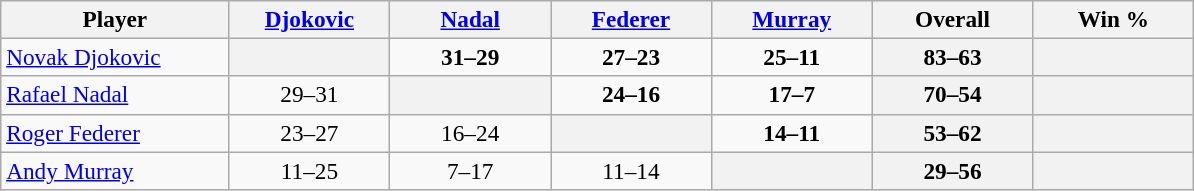<table class="wikitable" style="text-align:center;font-size:97%">
<tr>
<th width="145">Player</th>
<th width="100"> <a href='#'>Djokovic</a></th>
<th width="100"> <a href='#'>Nadal</a></th>
<th width="100"> <a href='#'>Federer</a></th>
<th width="100"> <a href='#'>Murray</a></th>
<th width="100">Overall</th>
<th width="100">Win %</th>
</tr>
<tr>
<td style="text-align:left"> <a href='#'>Novak Djokovic</a></td>
<th></th>
<td><strong>31–29</strong></td>
<td><strong>27–23</strong></td>
<td><strong>25–11</strong></td>
<th>83–63</th>
<th></th>
</tr>
<tr>
<td style="text-align:left"> <a href='#'>Rafael Nadal</a></td>
<td>29–31</td>
<th></th>
<td><strong>24–16</strong></td>
<td><strong>17–7</strong></td>
<th>70–54</th>
<th></th>
</tr>
<tr>
<td style="text-align:left"> <a href='#'>Roger Federer</a></td>
<td>23–27</td>
<td>16–24</td>
<th></th>
<td><strong>14–11</strong></td>
<th>53–62</th>
<th></th>
</tr>
<tr>
<td style="text-align:left"> <a href='#'>Andy Murray</a></td>
<td>11–25</td>
<td>7–17</td>
<td>11–14</td>
<th></th>
<th>29–56</th>
<th></th>
</tr>
</table>
